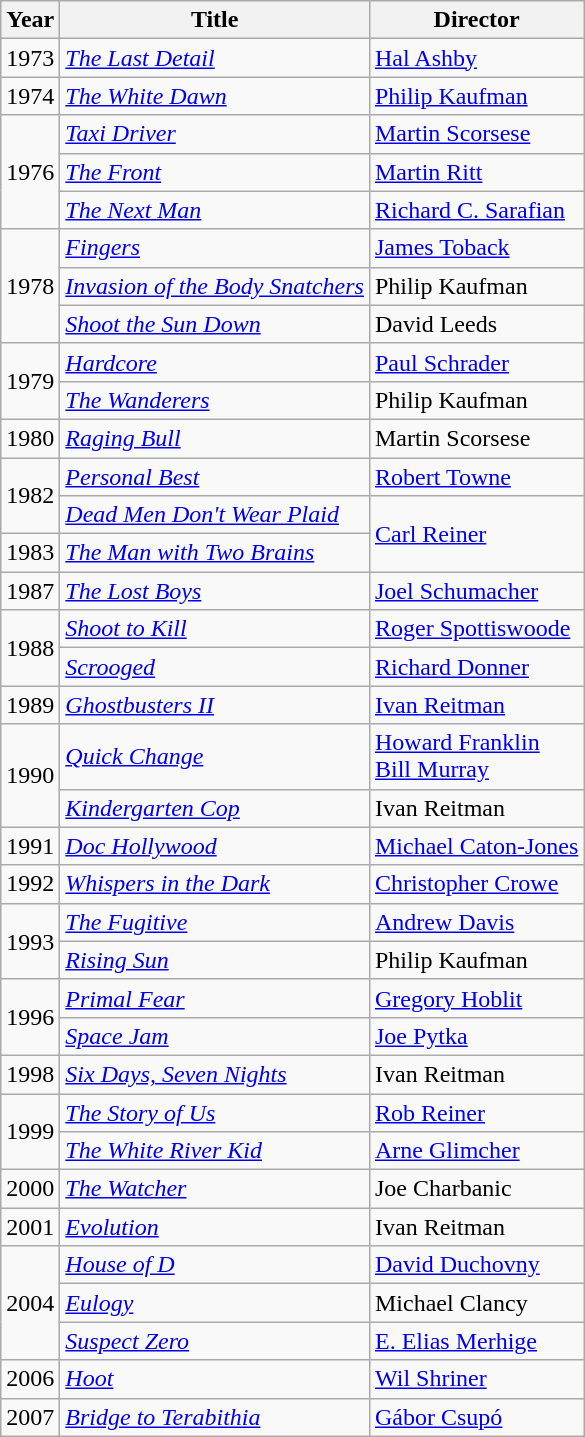<table class="wikitable">
<tr>
<th>Year</th>
<th>Title</th>
<th>Director</th>
</tr>
<tr>
<td>1973</td>
<td><em><a href='#'>The Last Detail</a></em></td>
<td><a href='#'>Hal Ashby</a></td>
</tr>
<tr>
<td>1974</td>
<td><em><a href='#'>The White Dawn</a></em></td>
<td><a href='#'>Philip Kaufman</a></td>
</tr>
<tr>
<td rowspan=3>1976</td>
<td><em><a href='#'>Taxi Driver</a></em></td>
<td><a href='#'>Martin Scorsese</a></td>
</tr>
<tr>
<td><em><a href='#'>The Front</a></em></td>
<td><a href='#'>Martin Ritt</a></td>
</tr>
<tr>
<td><em><a href='#'>The Next Man</a></em></td>
<td><a href='#'>Richard C. Sarafian</a></td>
</tr>
<tr>
<td rowspan=3>1978</td>
<td><em><a href='#'>Fingers</a></em></td>
<td><a href='#'>James Toback</a></td>
</tr>
<tr>
<td><em><a href='#'>Invasion of the Body Snatchers</a></em></td>
<td>Philip Kaufman</td>
</tr>
<tr>
<td><em><a href='#'>Shoot the Sun Down</a></em></td>
<td>David Leeds</td>
</tr>
<tr>
<td rowspan=2>1979</td>
<td><em><a href='#'>Hardcore</a></em></td>
<td><a href='#'>Paul Schrader</a></td>
</tr>
<tr>
<td><em><a href='#'>The Wanderers</a></em></td>
<td>Philip Kaufman</td>
</tr>
<tr>
<td>1980</td>
<td><em><a href='#'>Raging Bull</a></em></td>
<td>Martin Scorsese</td>
</tr>
<tr>
<td rowspan=2>1982</td>
<td><em><a href='#'>Personal Best</a></em></td>
<td><a href='#'>Robert Towne</a></td>
</tr>
<tr>
<td><em><a href='#'>Dead Men Don't Wear Plaid</a></em></td>
<td rowspan=2><a href='#'>Carl Reiner</a></td>
</tr>
<tr>
<td>1983</td>
<td><em><a href='#'>The Man with Two Brains</a></em></td>
</tr>
<tr>
<td>1987</td>
<td><em><a href='#'>The Lost Boys</a></em></td>
<td><a href='#'>Joel Schumacher</a></td>
</tr>
<tr>
<td rowspan=2>1988</td>
<td><em><a href='#'>Shoot to Kill</a></em></td>
<td><a href='#'>Roger Spottiswoode</a></td>
</tr>
<tr>
<td><em><a href='#'>Scrooged</a></em></td>
<td><a href='#'>Richard Donner</a></td>
</tr>
<tr>
<td>1989</td>
<td><em><a href='#'>Ghostbusters II</a></em></td>
<td><a href='#'>Ivan Reitman</a></td>
</tr>
<tr>
<td rowspan=2>1990</td>
<td><em><a href='#'>Quick Change</a></em></td>
<td><a href='#'>Howard Franklin</a><br><a href='#'>Bill Murray</a></td>
</tr>
<tr>
<td><em><a href='#'>Kindergarten Cop</a></em></td>
<td>Ivan Reitman</td>
</tr>
<tr>
<td>1991</td>
<td><em><a href='#'>Doc Hollywood</a></em></td>
<td><a href='#'>Michael Caton-Jones</a></td>
</tr>
<tr>
<td>1992</td>
<td><em><a href='#'>Whispers in the Dark</a></em></td>
<td><a href='#'>Christopher Crowe</a></td>
</tr>
<tr>
<td rowspan=2>1993</td>
<td><em><a href='#'>The Fugitive</a></em></td>
<td><a href='#'>Andrew Davis</a></td>
</tr>
<tr>
<td><em><a href='#'>Rising Sun</a></em></td>
<td>Philip Kaufman</td>
</tr>
<tr>
<td rowspan=2>1996</td>
<td><em><a href='#'>Primal Fear</a></em></td>
<td><a href='#'>Gregory Hoblit</a></td>
</tr>
<tr>
<td><em><a href='#'>Space Jam</a></em></td>
<td><a href='#'>Joe Pytka</a></td>
</tr>
<tr>
<td>1998</td>
<td><em><a href='#'>Six Days, Seven Nights</a></em></td>
<td>Ivan Reitman</td>
</tr>
<tr>
<td rowspan=2>1999</td>
<td><em><a href='#'>The Story of Us</a></em></td>
<td><a href='#'>Rob Reiner</a></td>
</tr>
<tr>
<td><em><a href='#'>The White River Kid</a></em></td>
<td><a href='#'>Arne Glimcher</a></td>
</tr>
<tr>
<td>2000</td>
<td><em><a href='#'>The Watcher</a></em></td>
<td>Joe Charbanic</td>
</tr>
<tr>
<td>2001</td>
<td><em><a href='#'>Evolution</a></em></td>
<td>Ivan Reitman</td>
</tr>
<tr>
<td rowspan=3>2004</td>
<td><em><a href='#'>House of D</a></em></td>
<td><a href='#'>David Duchovny</a></td>
</tr>
<tr>
<td><em><a href='#'>Eulogy</a></em></td>
<td>Michael Clancy</td>
</tr>
<tr>
<td><em><a href='#'>Suspect Zero</a></em></td>
<td><a href='#'>E. Elias Merhige</a></td>
</tr>
<tr>
<td>2006</td>
<td><em><a href='#'>Hoot</a></em></td>
<td><a href='#'>Wil Shriner</a></td>
</tr>
<tr>
<td>2007</td>
<td><em><a href='#'>Bridge to Terabithia</a></em></td>
<td><a href='#'>Gábor Csupó</a></td>
</tr>
</table>
